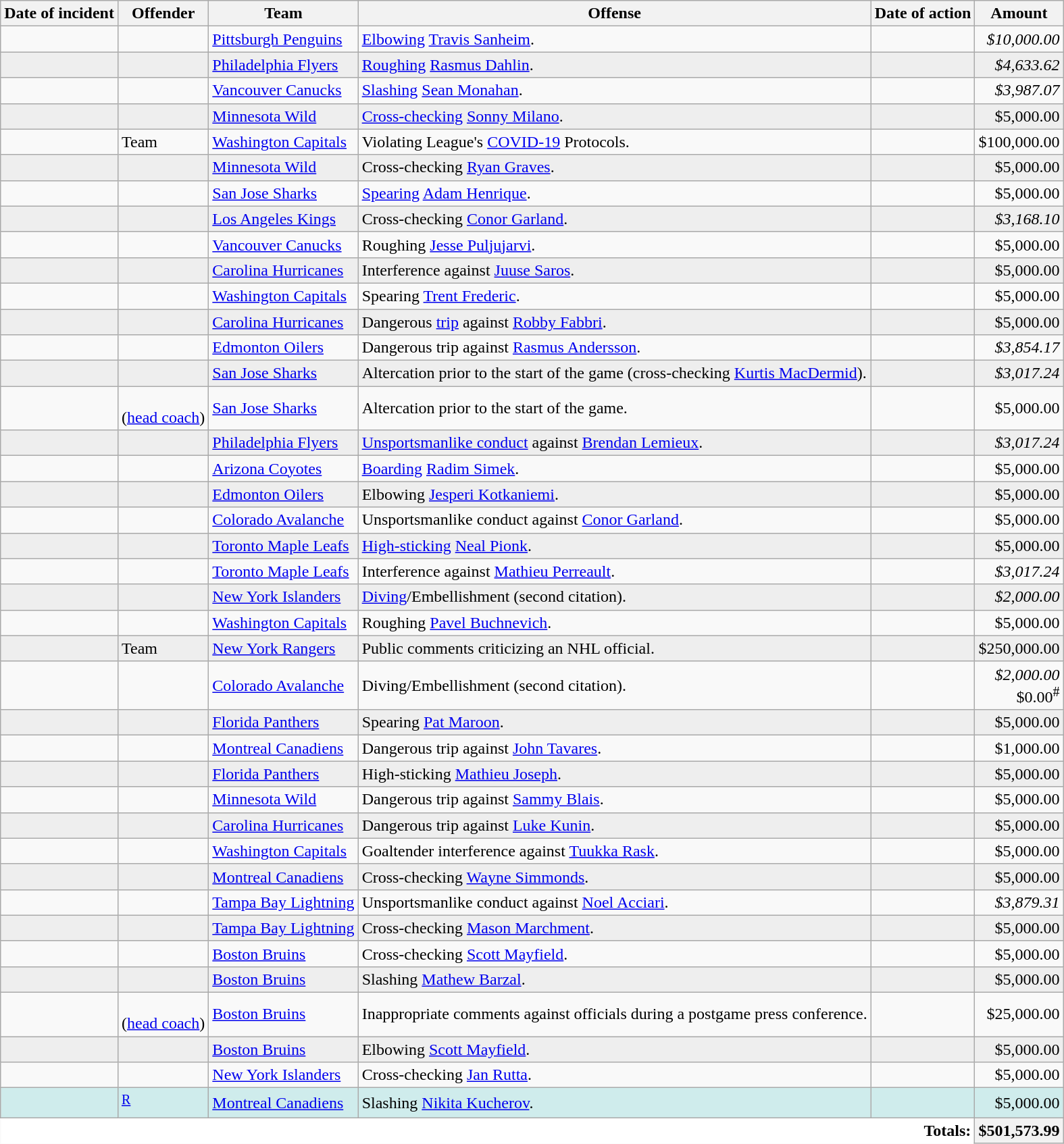<table class="wikitable sortable" style="border:0;">
<tr>
<th>Date of incident</th>
<th>Offender</th>
<th>Team</th>
<th>Offense</th>
<th>Date of action</th>
<th>Amount</th>
</tr>
<tr>
<td></td>
<td></td>
<td><a href='#'>Pittsburgh Penguins</a></td>
<td><a href='#'>Elbowing</a> <a href='#'>Travis Sanheim</a>.</td>
<td></td>
<td style="text-align:right;" data-sort-value="1000000"><em>$10,000.00</em></td>
</tr>
<tr bgcolor="eeeeee">
<td></td>
<td></td>
<td><a href='#'>Philadelphia Flyers</a></td>
<td><a href='#'>Roughing</a> <a href='#'>Rasmus Dahlin</a>.</td>
<td></td>
<td style="text-align:right;" data-sort-value="463362"><em>$4,633.62</em></td>
</tr>
<tr>
<td></td>
<td></td>
<td><a href='#'>Vancouver Canucks</a></td>
<td><a href='#'>Slashing</a> <a href='#'>Sean Monahan</a>.</td>
<td></td>
<td style="text-align:right;" data-sort-value="398707"><em>$3,987.07</em></td>
</tr>
<tr bgcolor="eeeeee">
<td></td>
<td></td>
<td><a href='#'>Minnesota Wild</a></td>
<td><a href='#'>Cross-checking</a> <a href='#'>Sonny Milano</a>.</td>
<td></td>
<td style="text-align:right;" data-sort-value="500000">$5,000.00</td>
</tr>
<tr>
<td></td>
<td>Team</td>
<td><a href='#'>Washington Capitals</a></td>
<td>Violating League's <a href='#'>COVID-19</a> Protocols.</td>
<td></td>
<td style="text-align:right;" data-sort-value="10000000">$100,000.00</td>
</tr>
<tr bgcolor="eeeeee">
<td></td>
<td></td>
<td><a href='#'>Minnesota Wild</a></td>
<td>Cross-checking <a href='#'>Ryan Graves</a>.</td>
<td></td>
<td style="text-align:right;" data-sort-value="500000">$5,000.00</td>
</tr>
<tr>
<td></td>
<td></td>
<td><a href='#'>San Jose Sharks</a></td>
<td><a href='#'>Spearing</a> <a href='#'>Adam Henrique</a>.</td>
<td></td>
<td style="text-align:right;" data-sort-value="500000">$5,000.00</td>
</tr>
<tr bgcolor="eeeeee">
<td></td>
<td></td>
<td><a href='#'>Los Angeles Kings</a></td>
<td>Cross-checking <a href='#'>Conor Garland</a>.</td>
<td></td>
<td style="text-align:right;" data-sort-value="316810"><em>$3,168.10</em></td>
</tr>
<tr>
<td></td>
<td></td>
<td><a href='#'>Vancouver Canucks</a></td>
<td>Roughing <a href='#'>Jesse Puljujarvi</a>.</td>
<td></td>
<td style="text-align:right;" data-sort-value="500000">$5,000.00</td>
</tr>
<tr bgcolor="eeeeee">
<td></td>
<td></td>
<td><a href='#'>Carolina Hurricanes</a></td>
<td>Interference against <a href='#'>Juuse Saros</a>.</td>
<td></td>
<td style="text-align:right;" data-sort-value="500000">$5,000.00</td>
</tr>
<tr>
<td></td>
<td></td>
<td><a href='#'>Washington Capitals</a></td>
<td>Spearing <a href='#'>Trent Frederic</a>.</td>
<td></td>
<td style="text-align:right;" data-sort-value="500000">$5,000.00</td>
</tr>
<tr bgcolor="eeeeee">
<td></td>
<td></td>
<td><a href='#'>Carolina Hurricanes</a></td>
<td>Dangerous <a href='#'>trip</a> against <a href='#'>Robby Fabbri</a>.</td>
<td></td>
<td style="text-align:right;" data-sort-value="500000">$5,000.00</td>
</tr>
<tr>
<td></td>
<td></td>
<td><a href='#'>Edmonton Oilers</a></td>
<td>Dangerous trip against <a href='#'>Rasmus Andersson</a>.</td>
<td></td>
<td style="text-align:right;" data-sort-value="385417"><em>$3,854.17</em></td>
</tr>
<tr bgcolor="eeeeee">
<td></td>
<td></td>
<td><a href='#'>San Jose Sharks</a></td>
<td>Altercation prior to the start of the game (cross-checking <a href='#'>Kurtis MacDermid</a>).</td>
<td></td>
<td style="text-align:right;" data-sort-value="301724"><em>$3,017.24</em></td>
</tr>
<tr>
<td></td>
<td><br>(<a href='#'>head coach</a>)</td>
<td><a href='#'>San Jose Sharks</a></td>
<td>Altercation prior to the start of the game.</td>
<td></td>
<td style="text-align:right;" data-sort-value="500000">$5,000.00</td>
</tr>
<tr bgcolor="eeeeee">
<td></td>
<td></td>
<td><a href='#'>Philadelphia Flyers</a></td>
<td><a href='#'>Unsportsmanlike conduct</a> against <a href='#'>Brendan Lemieux</a>.</td>
<td></td>
<td style="text-align:right;" data-sort-value="301724"><em>$3,017.24</em></td>
</tr>
<tr>
<td></td>
<td></td>
<td><a href='#'>Arizona Coyotes</a></td>
<td><a href='#'>Boarding</a> <a href='#'>Radim Simek</a>.</td>
<td></td>
<td style="text-align:right;" data-sort-value="500000">$5,000.00</td>
</tr>
<tr bgcolor="eeeeee">
<td></td>
<td></td>
<td><a href='#'>Edmonton Oilers</a></td>
<td>Elbowing <a href='#'>Jesperi Kotkaniemi</a>.</td>
<td></td>
<td style="text-align:right;" data-sort-value="500000">$5,000.00</td>
</tr>
<tr>
<td></td>
<td></td>
<td><a href='#'>Colorado Avalanche</a></td>
<td>Unsportsmanlike conduct against <a href='#'>Conor Garland</a>.</td>
<td></td>
<td style="text-align:right;" data-sort-value="500000">$5,000.00</td>
</tr>
<tr bgcolor="eeeeee">
<td></td>
<td></td>
<td><a href='#'>Toronto Maple Leafs</a></td>
<td><a href='#'>High-sticking</a> <a href='#'>Neal Pionk</a>.</td>
<td></td>
<td style="text-align:right;" data-sort-value="500000">$5,000.00</td>
</tr>
<tr>
<td></td>
<td></td>
<td><a href='#'>Toronto Maple Leafs</a></td>
<td>Interference against <a href='#'>Mathieu Perreault</a>.</td>
<td></td>
<td style="text-align:right;" data-sort-value="301724"><em>$3,017.24</em></td>
</tr>
<tr bgcolor="eeeeee">
<td></td>
<td></td>
<td><a href='#'>New York Islanders</a></td>
<td><a href='#'>Diving</a>/Embellishment (second citation).</td>
<td></td>
<td style="text-align:right;" data-sort-value="200000"><em>$2,000.00</em></td>
</tr>
<tr>
<td></td>
<td></td>
<td><a href='#'>Washington Capitals</a></td>
<td>Roughing <a href='#'>Pavel Buchnevich</a>.</td>
<td></td>
<td style="text-align:right;" data-sort-value="500000">$5,000.00</td>
</tr>
<tr bgcolor="eeeeee">
<td></td>
<td>Team</td>
<td><a href='#'>New York Rangers</a></td>
<td>Public comments criticizing an NHL official.</td>
<td></td>
<td style="text-align:right;" data-sort-value="25000000">$250,000.00</td>
</tr>
<tr>
<td></td>
<td></td>
<td><a href='#'>Colorado Avalanche</a></td>
<td>Diving/Embellishment (second citation).</td>
<td></td>
<td style="text-align:right;" data-sort-value="0"><em>$2,000.00</em><br>$0.00<sup>#</sup></td>
</tr>
<tr bgcolor="eeeeee">
<td></td>
<td></td>
<td><a href='#'>Florida Panthers</a></td>
<td>Spearing <a href='#'>Pat Maroon</a>.</td>
<td></td>
<td style="text-align:right;" data-sort-value="500000">$5,000.00</td>
</tr>
<tr>
<td></td>
<td></td>
<td><a href='#'>Montreal Canadiens</a></td>
<td>Dangerous trip against <a href='#'>John Tavares</a>.</td>
<td></td>
<td style="text-align:right;" data-sort-value="100000">$1,000.00</td>
</tr>
<tr bgcolor="eeeeee">
<td></td>
<td></td>
<td><a href='#'>Florida Panthers</a></td>
<td>High-sticking <a href='#'>Mathieu Joseph</a>.</td>
<td></td>
<td style="text-align:right;" data-sort-value="500000">$5,000.00</td>
</tr>
<tr>
<td></td>
<td></td>
<td><a href='#'>Minnesota Wild</a></td>
<td>Dangerous trip against <a href='#'>Sammy Blais</a>.</td>
<td></td>
<td style="text-align:right;" data-sort-value="500000">$5,000.00</td>
</tr>
<tr bgcolor="eeeeee">
<td></td>
<td></td>
<td><a href='#'>Carolina Hurricanes</a></td>
<td>Dangerous trip against <a href='#'>Luke Kunin</a>.</td>
<td></td>
<td style="text-align:right;" data-sort-value="500000">$5,000.00</td>
</tr>
<tr>
<td></td>
<td></td>
<td><a href='#'>Washington Capitals</a></td>
<td>Goaltender interference against <a href='#'>Tuukka Rask</a>.</td>
<td></td>
<td style="text-align:right;" data-sort-value="500000">$5,000.00</td>
</tr>
<tr bgcolor="eeeeee">
<td></td>
<td></td>
<td><a href='#'>Montreal Canadiens</a></td>
<td>Cross-checking <a href='#'>Wayne Simmonds</a>.</td>
<td></td>
<td style="text-align:right;" data-sort-value="500000">$5,000.00</td>
</tr>
<tr>
<td></td>
<td></td>
<td><a href='#'>Tampa Bay Lightning</a></td>
<td>Unsportsmanlike conduct against <a href='#'>Noel Acciari</a>.</td>
<td></td>
<td style="text-align:right;" data-sort-value="387931"><em>$3,879.31</em></td>
</tr>
<tr bgcolor="eeeeee">
<td></td>
<td></td>
<td><a href='#'>Tampa Bay Lightning</a></td>
<td>Cross-checking <a href='#'>Mason Marchment</a>.</td>
<td></td>
<td style="text-align:right;" data-sort-value="500000">$5,000.00</td>
</tr>
<tr>
<td></td>
<td></td>
<td><a href='#'>Boston Bruins</a></td>
<td>Cross-checking <a href='#'>Scott Mayfield</a>.</td>
<td></td>
<td style="text-align:right;" data-sort-value="500000">$5,000.00</td>
</tr>
<tr bgcolor="eeeeee">
<td></td>
<td></td>
<td><a href='#'>Boston Bruins</a></td>
<td>Slashing <a href='#'>Mathew Barzal</a>.</td>
<td></td>
<td style="text-align:right;" data-sort-value="500000">$5,000.00</td>
</tr>
<tr>
<td></td>
<td><br>(<a href='#'>head coach</a>)</td>
<td><a href='#'>Boston Bruins</a></td>
<td>Inappropriate comments against officials during a postgame press conference.</td>
<td></td>
<td style="text-align:right;" data-sort-value="2500000">$25,000.00</td>
</tr>
<tr bgcolor="eeeeee">
<td></td>
<td></td>
<td><a href='#'>Boston Bruins</a></td>
<td>Elbowing <a href='#'>Scott Mayfield</a>.</td>
<td></td>
<td style="text-align:right;" data-sort-value="500000">$5,000.00</td>
</tr>
<tr>
<td></td>
<td></td>
<td><a href='#'>New York Islanders</a></td>
<td>Cross-checking <a href='#'>Jan Rutta</a>.</td>
<td></td>
<td style="text-align:right;" data-sort-value="500000">$5,000.00</td>
</tr>
<tr bgcolor="#CFECEC">
<td></td>
<td><sup><a href='#'>R</a></sup></td>
<td><a href='#'>Montreal Canadiens</a></td>
<td>Slashing <a href='#'>Nikita Kucherov</a>.</td>
<td></td>
<td style="text-align:right;" data-sort-value="500000">$5,000.00</td>
</tr>
<tr>
<th colspan=5; style="text-align:right; border:0; background:white">Totals:</th>
<th style="text-align:left;">$501,573.99</th>
</tr>
</table>
